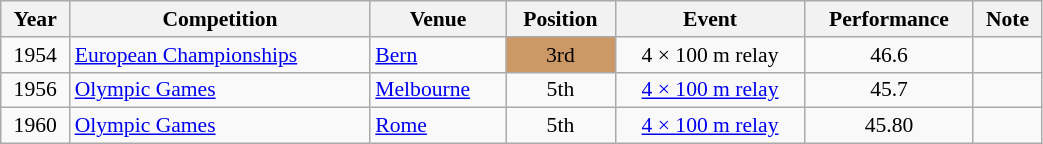<table class="wikitable" width=55% style="font-size:90%; text-align:center;">
<tr>
<th>Year</th>
<th>Competition</th>
<th>Venue</th>
<th>Position</th>
<th>Event</th>
<th>Performance</th>
<th>Note</th>
</tr>
<tr>
<td rowspan=1>1954</td>
<td rowspan=1 align=left><a href='#'>European Championships</a></td>
<td rowspan=1 align=left> <a href='#'>Bern</a></td>
<td bgcolor=cc9966>3rd</td>
<td>4 × 100 m relay</td>
<td>46.6</td>
<td></td>
</tr>
<tr>
<td rowspan=1>1956</td>
<td rowspan=1 align=left><a href='#'>Olympic Games</a></td>
<td rowspan=1 align=left> <a href='#'>Melbourne</a></td>
<td>5th</td>
<td><a href='#'>4 × 100 m relay</a></td>
<td>45.7</td>
<td></td>
</tr>
<tr>
<td rowspan=1>1960</td>
<td rowspan=1 align=left><a href='#'>Olympic Games</a></td>
<td rowspan=1 align=left> <a href='#'>Rome</a></td>
<td>5th</td>
<td><a href='#'>4 × 100 m relay</a></td>
<td>45.80</td>
<td></td>
</tr>
</table>
